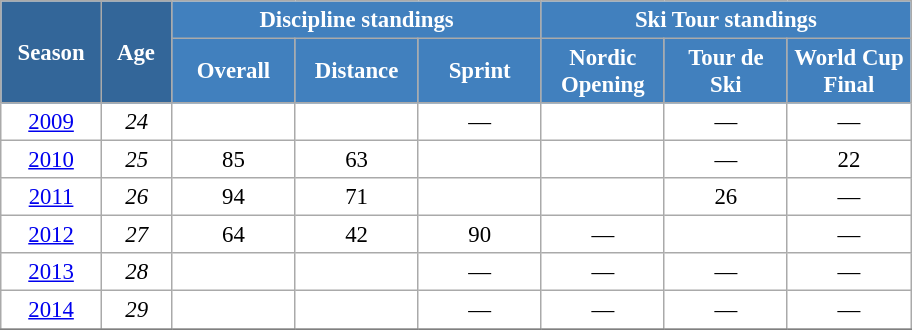<table class="wikitable" style="font-size:95%; text-align:center; border:grey solid 1px; border-collapse:collapse; background:#ffffff;">
<tr>
<th style="background-color:#369; color:white; width:60px;" rowspan="2"> Season </th>
<th style="background-color:#369; color:white; width:40px;" rowspan="2"> Age </th>
<th style="background-color:#4180be; color:white;" colspan="3">Discipline standings</th>
<th style="background-color:#4180be; color:white;" colspan="3">Ski Tour standings</th>
</tr>
<tr>
<th style="background-color:#4180be; color:white; width:75px;">Overall</th>
<th style="background-color:#4180be; color:white; width:75px;">Distance</th>
<th style="background-color:#4180be; color:white; width:75px;">Sprint</th>
<th style="background-color:#4180be; color:white; width:75px;">Nordic<br>Opening</th>
<th style="background-color:#4180be; color:white; width:75px;">Tour de<br>Ski</th>
<th style="background-color:#4180be; color:white; width:75px;">World Cup<br>Final</th>
</tr>
<tr>
<td><a href='#'>2009</a></td>
<td><em>24</em></td>
<td></td>
<td></td>
<td>—</td>
<td></td>
<td>—</td>
<td>—</td>
</tr>
<tr>
<td><a href='#'>2010</a></td>
<td><em>25</em></td>
<td>85</td>
<td>63</td>
<td></td>
<td></td>
<td>—</td>
<td>22</td>
</tr>
<tr>
<td><a href='#'>2011</a></td>
<td><em>26</em></td>
<td>94</td>
<td>71</td>
<td></td>
<td></td>
<td>26</td>
<td>—</td>
</tr>
<tr —>
<td><a href='#'>2012</a></td>
<td><em>27</em></td>
<td>64</td>
<td>42</td>
<td>90</td>
<td>—</td>
<td></td>
<td>—</td>
</tr>
<tr>
<td><a href='#'>2013</a></td>
<td><em>28</em></td>
<td></td>
<td></td>
<td>—</td>
<td>—</td>
<td>—</td>
<td>—</td>
</tr>
<tr>
<td><a href='#'>2014</a></td>
<td><em>29</em></td>
<td></td>
<td></td>
<td>—</td>
<td>—</td>
<td>—</td>
<td>—</td>
</tr>
<tr>
</tr>
</table>
